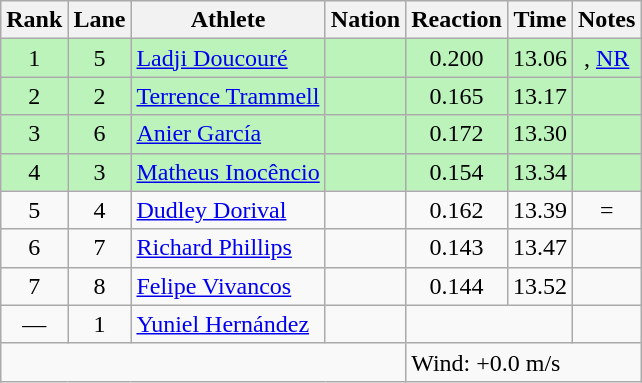<table class="wikitable sortable" style="text-align:center">
<tr>
<th>Rank</th>
<th>Lane</th>
<th>Athlete</th>
<th>Nation</th>
<th>Reaction</th>
<th>Time</th>
<th>Notes</th>
</tr>
<tr bgcolor=bbf3bb>
<td>1</td>
<td>5</td>
<td align=left><a href='#'>Ladji Doucouré</a></td>
<td align=left></td>
<td>0.200</td>
<td>13.06</td>
<td>, <a href='#'>NR</a></td>
</tr>
<tr bgcolor=bbf3bb>
<td>2</td>
<td>2</td>
<td align=left><a href='#'>Terrence Trammell</a></td>
<td align=left></td>
<td>0.165</td>
<td>13.17</td>
<td></td>
</tr>
<tr bgcolor=bbf3bb>
<td>3</td>
<td>6</td>
<td align=left><a href='#'>Anier García</a></td>
<td align=left></td>
<td>0.172</td>
<td>13.30</td>
<td></td>
</tr>
<tr bgcolor=bbf3bb>
<td>4</td>
<td>3</td>
<td align=left><a href='#'>Matheus Inocêncio</a></td>
<td align=left></td>
<td>0.154</td>
<td>13.34</td>
<td></td>
</tr>
<tr>
<td>5</td>
<td>4</td>
<td align=left><a href='#'>Dudley Dorival</a></td>
<td align=left></td>
<td>0.162</td>
<td>13.39</td>
<td>=</td>
</tr>
<tr>
<td>6</td>
<td>7</td>
<td align=left><a href='#'>Richard Phillips</a></td>
<td align=left></td>
<td>0.143</td>
<td>13.47</td>
<td></td>
</tr>
<tr>
<td>7</td>
<td>8</td>
<td align=left><a href='#'>Felipe Vivancos</a></td>
<td align=left></td>
<td>0.144</td>
<td>13.52</td>
<td></td>
</tr>
<tr>
<td data-sort-value=8>—</td>
<td>1</td>
<td align=left><a href='#'>Yuniel Hernández</a></td>
<td align=left></td>
<td colspan=2 data-sort-value=99.99></td>
<td></td>
</tr>
<tr class="sortbottom">
<td colspan=4></td>
<td colspan="3" style="text-align:left;">Wind: +0.0 m/s</td>
</tr>
</table>
